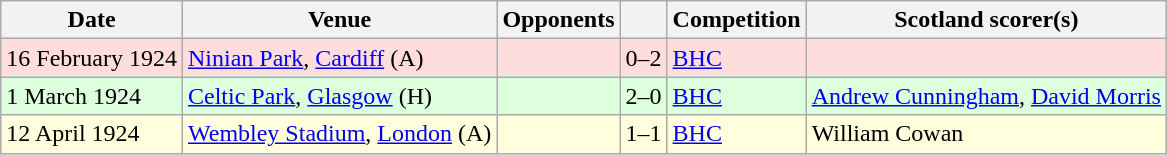<table class="wikitable">
<tr>
<th>Date</th>
<th>Venue</th>
<th>Opponents</th>
<th></th>
<th>Competition</th>
<th>Scotland scorer(s)</th>
</tr>
<tr bgcolor=#ffdddd>
<td>16 February 1924</td>
<td><a href='#'>Ninian Park</a>, <a href='#'>Cardiff</a> (A)</td>
<td></td>
<td align=center>0–2</td>
<td><a href='#'>BHC</a></td>
<td></td>
</tr>
<tr bgcolor=#ddffdd>
<td>1 March 1924</td>
<td><a href='#'>Celtic Park</a>, <a href='#'>Glasgow</a> (H)</td>
<td></td>
<td align=center>2–0</td>
<td><a href='#'>BHC</a></td>
<td><a href='#'>Andrew Cunningham</a>, <a href='#'>David Morris</a></td>
</tr>
<tr bgcolor=#ffffdd>
<td>12 April 1924</td>
<td><a href='#'>Wembley Stadium</a>, <a href='#'>London</a> (A)</td>
<td></td>
<td align=center>1–1</td>
<td><a href='#'>BHC</a></td>
<td>William Cowan</td>
</tr>
</table>
